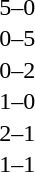<table cellspacing=1 width=70%>
<tr>
<th width=25%></th>
<th width=30%></th>
<th width=15%></th>
<th width=30%></th>
</tr>
<tr>
<td></td>
<td align=right></td>
<td align=center>5–0</td>
<td></td>
</tr>
<tr>
<td></td>
<td align=right></td>
<td align=center>0–5</td>
<td></td>
</tr>
<tr>
<td></td>
<td align=right></td>
<td align=center>0–2</td>
<td></td>
</tr>
<tr>
<td></td>
<td align=right></td>
<td align=center>1–0</td>
<td></td>
</tr>
<tr>
<td></td>
<td align=right></td>
<td align=center>2–1</td>
<td></td>
</tr>
<tr>
<td></td>
<td align=right></td>
<td align=center>1–1</td>
<td></td>
</tr>
</table>
